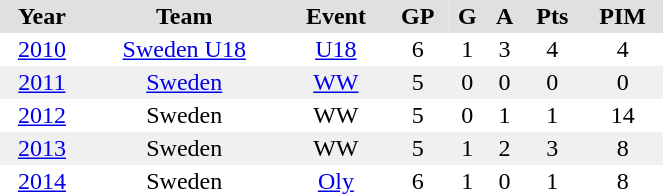<table BORDER="0" CELLPADDING="2" CELLSPACING="0" width="35%">
<tr ALIGN="center" bgcolor="#e0e0e0">
<th>Year</th>
<th>Team</th>
<th>Event</th>
<th>GP</th>
<th>G</th>
<th>A</th>
<th>Pts</th>
<th>PIM</th>
</tr>
<tr ALIGN="center">
<td><a href='#'>2010</a></td>
<td><a href='#'>Sweden U18</a></td>
<td><a href='#'>U18</a></td>
<td>6</td>
<td>1</td>
<td>3</td>
<td>4</td>
<td>4</td>
</tr>
<tr ALIGN="center" bgcolor="#f0f0f0">
<td><a href='#'>2011</a></td>
<td><a href='#'>Sweden</a></td>
<td><a href='#'>WW</a></td>
<td>5</td>
<td>0</td>
<td>0</td>
<td>0</td>
<td>0</td>
</tr>
<tr ALIGN="center">
<td><a href='#'>2012</a></td>
<td>Sweden</td>
<td>WW</td>
<td>5</td>
<td>0</td>
<td>1</td>
<td>1</td>
<td>14</td>
</tr>
<tr ALIGN="center" bgcolor="#f0f0f0">
<td><a href='#'>2013</a></td>
<td>Sweden</td>
<td>WW</td>
<td>5</td>
<td>1</td>
<td>2</td>
<td>3</td>
<td>8</td>
</tr>
<tr ALIGN="center">
<td><a href='#'>2014</a></td>
<td>Sweden</td>
<td><a href='#'>Oly</a></td>
<td>6</td>
<td>1</td>
<td>0</td>
<td>1</td>
<td>8</td>
</tr>
</table>
